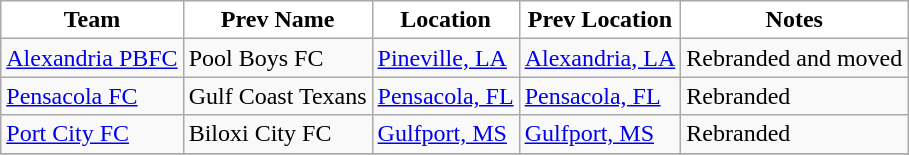<table class="wikitable">
<tr>
<th style="background:white">Team</th>
<th style="background:white">Prev Name</th>
<th style="background:white">Location</th>
<th style="background:white">Prev Location</th>
<th style="background:white">Notes</th>
</tr>
<tr>
<td><a href='#'>Alexandria PBFC</a></td>
<td>Pool Boys FC</td>
<td><a href='#'>Pineville, LA</a></td>
<td><a href='#'>Alexandria, LA</a></td>
<td>Rebranded and moved</td>
</tr>
<tr>
<td><a href='#'>Pensacola FC</a></td>
<td>Gulf Coast Texans</td>
<td><a href='#'>Pensacola, FL</a></td>
<td><a href='#'>Pensacola, FL</a></td>
<td>Rebranded</td>
</tr>
<tr>
<td><a href='#'>Port City FC</a></td>
<td>Biloxi City FC</td>
<td><a href='#'>Gulfport, MS</a></td>
<td><a href='#'>Gulfport, MS</a></td>
<td>Rebranded</td>
</tr>
<tr>
</tr>
</table>
